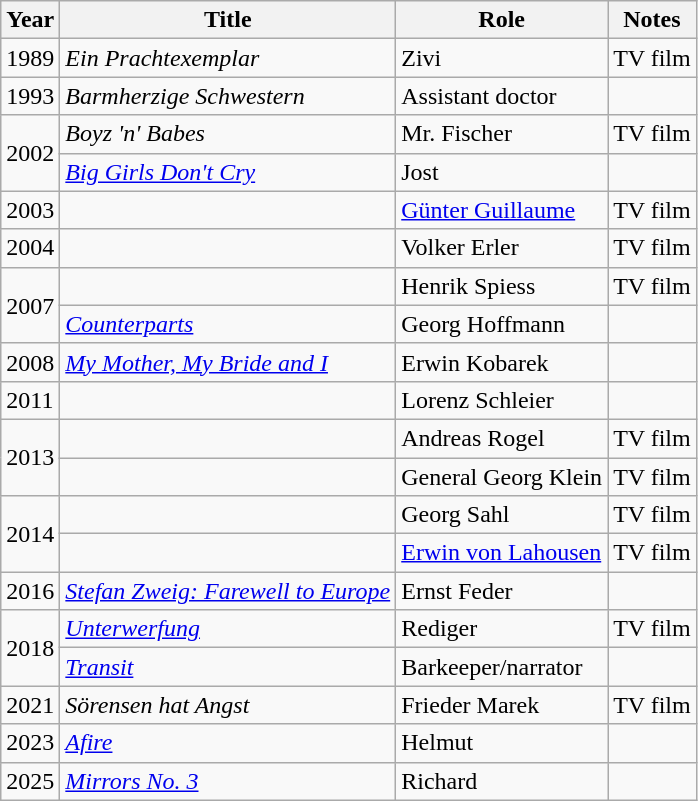<table class="wikitable sortable">
<tr>
<th>Year</th>
<th>Title</th>
<th>Role</th>
<th class="unsortable">Notes</th>
</tr>
<tr>
<td>1989</td>
<td><em>Ein Prachtexemplar</em></td>
<td>Zivi</td>
<td>TV film</td>
</tr>
<tr>
<td>1993</td>
<td><em>Barmherzige Schwestern</em></td>
<td>Assistant doctor</td>
<td></td>
</tr>
<tr>
<td rowspan=2>2002</td>
<td><em>Boyz 'n' Babes</em></td>
<td>Mr. Fischer</td>
<td>TV film</td>
</tr>
<tr>
<td><em><a href='#'>Big Girls Don't Cry</a></em></td>
<td>Jost</td>
<td></td>
</tr>
<tr>
<td>2003</td>
<td><em></em></td>
<td><a href='#'>Günter Guillaume</a></td>
<td>TV film</td>
</tr>
<tr>
<td>2004</td>
<td><em></em></td>
<td>Volker Erler</td>
<td>TV film</td>
</tr>
<tr>
<td rowspan=2>2007</td>
<td><em></em></td>
<td>Henrik Spiess</td>
<td>TV film</td>
</tr>
<tr>
<td><em><a href='#'>Counterparts</a></em></td>
<td>Georg Hoffmann</td>
<td></td>
</tr>
<tr>
<td>2008</td>
<td><em><a href='#'>My Mother, My Bride and I</a></em></td>
<td>Erwin Kobarek</td>
<td></td>
</tr>
<tr>
<td>2011</td>
<td><em></em></td>
<td>Lorenz Schleier</td>
<td></td>
</tr>
<tr>
<td rowspan=2>2013</td>
<td><em></em></td>
<td>Andreas Rogel</td>
<td>TV film</td>
</tr>
<tr>
<td><em></em></td>
<td>General Georg Klein</td>
<td>TV film</td>
</tr>
<tr>
<td rowspan=2>2014</td>
<td><em></em></td>
<td>Georg Sahl</td>
<td>TV film</td>
</tr>
<tr>
<td><em></em></td>
<td><a href='#'>Erwin von Lahousen</a></td>
<td>TV film</td>
</tr>
<tr>
<td>2016</td>
<td><em><a href='#'>Stefan Zweig: Farewell to Europe</a></em></td>
<td>Ernst Feder</td>
<td></td>
</tr>
<tr>
<td rowspan=2>2018</td>
<td><em><a href='#'>Unterwerfung</a></em></td>
<td>Rediger</td>
<td>TV film</td>
</tr>
<tr>
<td><em><a href='#'>Transit</a></em></td>
<td>Barkeeper/narrator</td>
<td></td>
</tr>
<tr>
<td>2021</td>
<td><em>Sörensen hat Angst</em></td>
<td>Frieder Marek</td>
<td>TV film</td>
</tr>
<tr>
<td>2023</td>
<td><em><a href='#'>Afire</a></em></td>
<td>Helmut</td>
<td></td>
</tr>
<tr>
<td>2025</td>
<td><em><a href='#'>Mirrors No. 3</a></em></td>
<td>Richard</td>
<td></td>
</tr>
</table>
